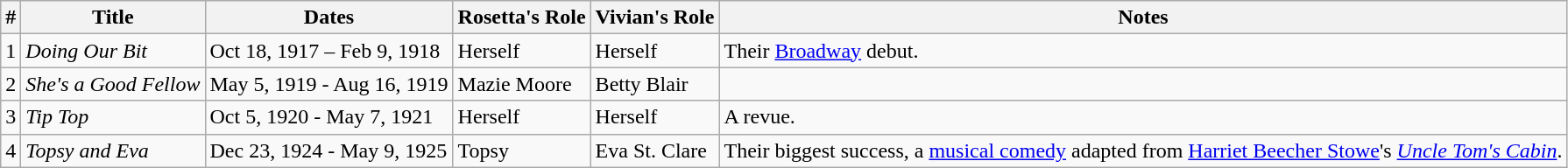<table class=wikitable>
<tr>
<th>#</th>
<th>Title</th>
<th>Dates</th>
<th>Rosetta's Role</th>
<th>Vivian's Role</th>
<th>Notes</th>
</tr>
<tr>
<td>1</td>
<td><em>Doing Our Bit</em></td>
<td>Oct 18, 1917 – Feb 9, 1918</td>
<td>Herself</td>
<td>Herself</td>
<td>Their <a href='#'>Broadway</a> debut.</td>
</tr>
<tr>
<td>2</td>
<td><em>She's a Good Fellow</em></td>
<td>May 5, 1919 - Aug 16, 1919</td>
<td>Mazie Moore</td>
<td>Betty Blair</td>
<td></td>
</tr>
<tr>
<td>3</td>
<td><em>Tip Top</em></td>
<td>Oct 5, 1920 - May 7, 1921</td>
<td>Herself</td>
<td>Herself</td>
<td>A revue.</td>
</tr>
<tr>
<td>4</td>
<td><em>Topsy and Eva</em></td>
<td>Dec 23, 1924 - May 9, 1925</td>
<td>Topsy</td>
<td>Eva St. Clare</td>
<td>Their biggest success, a <a href='#'>musical comedy</a> adapted from <a href='#'>Harriet Beecher Stowe</a>'s <em><a href='#'>Uncle Tom's Cabin</a></em>.</td>
</tr>
</table>
